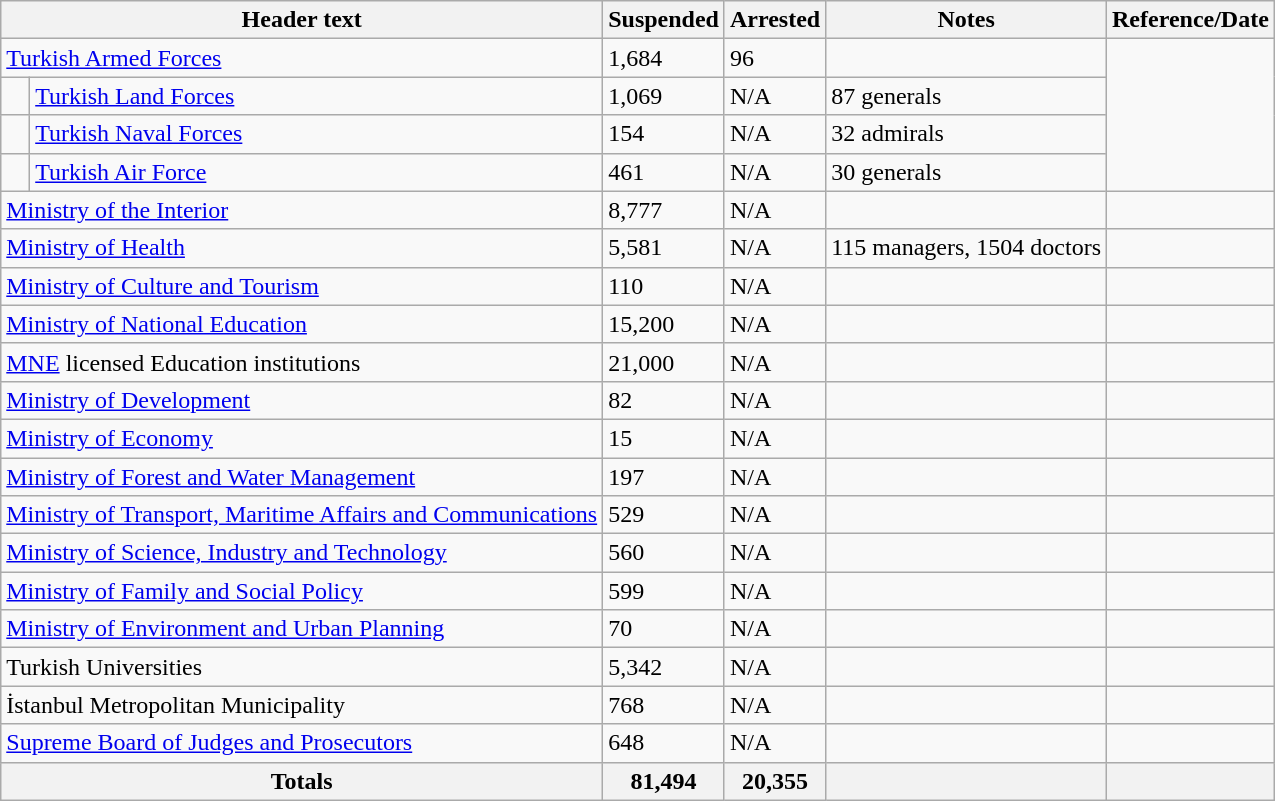<table class="wikitable">
<tr>
<th colspan="2">Header text</th>
<th>Suspended</th>
<th>Arrested</th>
<th>Notes</th>
<th>Reference/Date</th>
</tr>
<tr>
<td colspan="2"><a href='#'>Turkish Armed Forces</a></td>
<td>1,684</td>
<td>96</td>
<td></td>
<td rowspan="4"><br></td>
</tr>
<tr>
<td></td>
<td><a href='#'>Turkish Land Forces</a></td>
<td>1,069</td>
<td>N/A</td>
<td>87 generals</td>
</tr>
<tr>
<td></td>
<td><a href='#'>Turkish Naval Forces</a></td>
<td>154</td>
<td>N/A</td>
<td>32 admirals</td>
</tr>
<tr>
<td></td>
<td><a href='#'>Turkish Air Force</a></td>
<td>461</td>
<td>N/A</td>
<td>30 generals</td>
</tr>
<tr>
<td colspan="2"><a href='#'>Ministry of the Interior</a></td>
<td>8,777</td>
<td>N/A</td>
<td></td>
<td></td>
</tr>
<tr>
<td colspan="2"><a href='#'>Ministry of Health</a></td>
<td>5,581</td>
<td>N/A</td>
<td>115 managers, 1504 doctors</td>
<td></td>
</tr>
<tr>
<td colspan="2"><a href='#'>Ministry of Culture and Tourism</a></td>
<td>110</td>
<td>N/A</td>
<td></td>
<td></td>
</tr>
<tr>
<td colspan="2"><a href='#'>Ministry of National Education</a></td>
<td>15,200</td>
<td>N/A</td>
<td></td>
<td></td>
</tr>
<tr>
<td colspan="2"><a href='#'>MNE</a> licensed Education institutions</td>
<td>21,000</td>
<td>N/A</td>
<td></td>
<td></td>
</tr>
<tr>
<td colspan="2"><a href='#'>Ministry of Development</a></td>
<td>82</td>
<td>N/A</td>
<td></td>
<td></td>
</tr>
<tr>
<td colspan="2"><a href='#'>Ministry of Economy</a></td>
<td>15</td>
<td>N/A</td>
<td></td>
<td></td>
</tr>
<tr>
<td colspan="2"><a href='#'>Ministry of Forest and Water Management</a></td>
<td>197</td>
<td>N/A</td>
<td></td>
<td></td>
</tr>
<tr>
<td colspan="2"><a href='#'>Ministry of Transport, Maritime Affairs and Communications</a></td>
<td>529</td>
<td>N/A</td>
<td></td>
<td></td>
</tr>
<tr>
<td colspan="2"><a href='#'>Ministry of Science, Industry and Technology</a></td>
<td>560</td>
<td>N/A</td>
<td></td>
<td></td>
</tr>
<tr>
<td colspan="2"><a href='#'>Ministry of Family and Social Policy</a></td>
<td>599</td>
<td>N/A</td>
<td></td>
<td></td>
</tr>
<tr>
<td colspan="2"><a href='#'>Ministry of Environment and Urban Planning</a></td>
<td>70</td>
<td>N/A</td>
<td></td>
<td></td>
</tr>
<tr>
<td colspan="2">Turkish Universities</td>
<td>5,342</td>
<td>N/A</td>
<td></td>
<td></td>
</tr>
<tr>
<td colspan="2">İstanbul Metropolitan Municipality</td>
<td>768</td>
<td>N/A</td>
<td></td>
<td></td>
</tr>
<tr>
<td colspan="2"><a href='#'>Supreme Board of Judges and Prosecutors</a></td>
<td>648</td>
<td>N/A</td>
<td></td>
<td></td>
</tr>
<tr>
<th colspan="2">Totals</th>
<th>81,494</th>
<th>20,355</th>
<th></th>
<th><br></th>
</tr>
</table>
